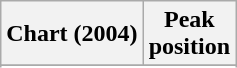<table class="wikitable sortable plainrowheaders">
<tr>
<th scope="col">Chart (2004)</th>
<th scope="col">Peak<br>position</th>
</tr>
<tr>
</tr>
<tr>
</tr>
<tr>
</tr>
</table>
